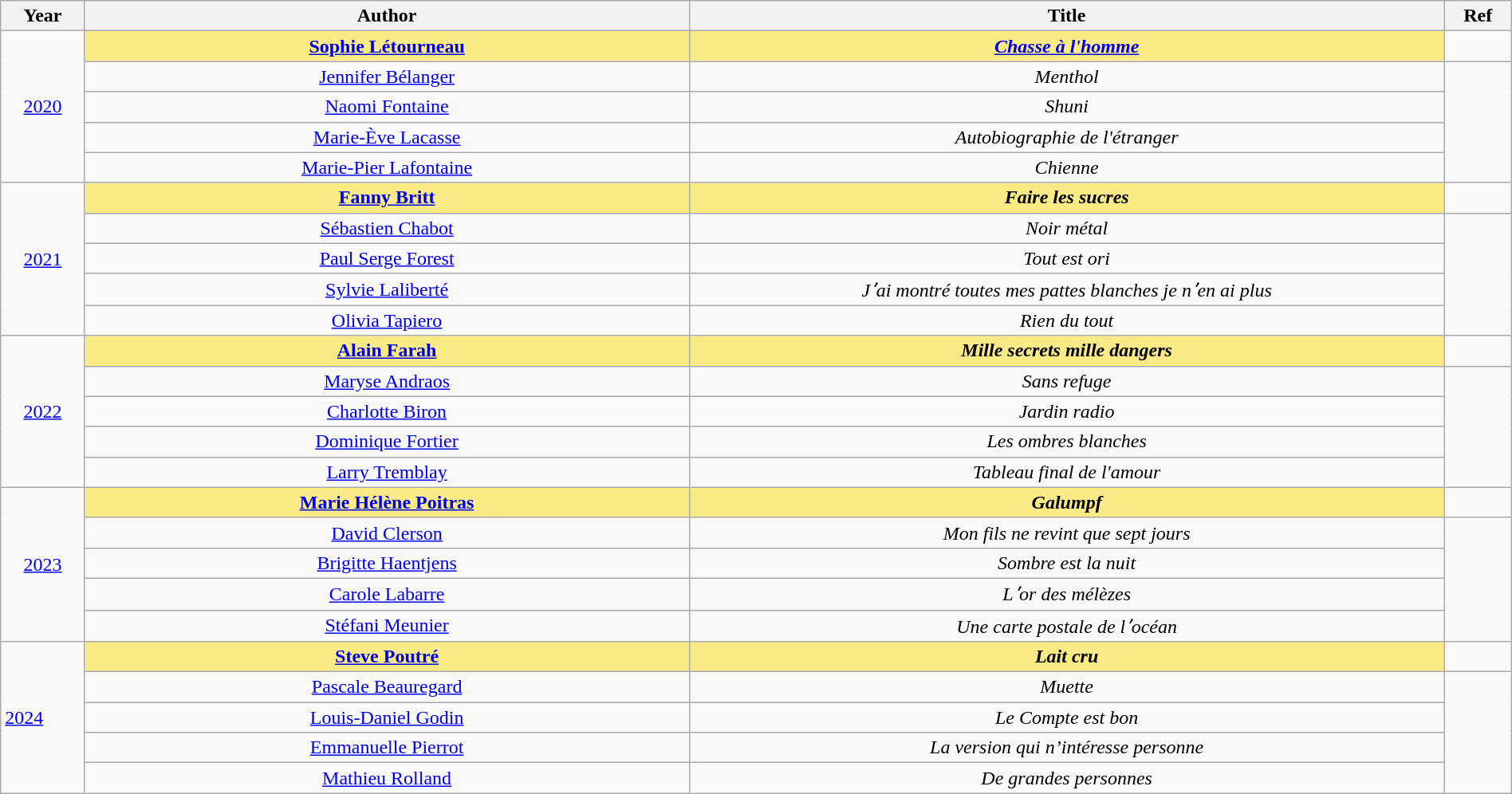<table class="wikitable" width="100%">
<tr>
<th>Year</th>
<th width="40%">Author</th>
<th width="50%">Title</th>
<th>Ref</th>
</tr>
<tr>
<td align="center" rowspan="5"><a href='#'>2020</a></td>
<td align="center" style="background:#FAEB86"><strong><a href='#'>Sophie Létourneau</a></strong></td>
<td align="center" style="background:#FAEB86"><strong><em><a href='#'>Chasse à l'homme</a></em></strong></td>
<td align="center"></td>
</tr>
<tr>
<td align="center"><a href='#'>Jennifer Bélanger</a></td>
<td align="center"><em>Menthol</em></td>
<td align="center" rowspan=4></td>
</tr>
<tr>
<td align="center"><a href='#'>Naomi Fontaine</a></td>
<td align="center"><em>Shuni</em></td>
</tr>
<tr>
<td align="center"><a href='#'>Marie-Ève Lacasse</a></td>
<td align="center"><em>Autobiographie de l'étranger</em></td>
</tr>
<tr>
<td align="center"><a href='#'>Marie-Pier Lafontaine</a></td>
<td align="center"><em>Chienne</em></td>
</tr>
<tr>
<td align="center" rowspan="5"><a href='#'>2021</a></td>
<td style="background:#FAEB86" align="center"><strong><a href='#'>Fanny Britt</a></strong></td>
<td style="background:#FAEB86" align="center"><strong><em>Faire les sucres</em></strong></td>
<td align="center"></td>
</tr>
<tr>
<td align="center"><a href='#'>Sébastien Chabot</a></td>
<td align="center"><em>Noir métal</em></td>
<td align="center" rowspan=4></td>
</tr>
<tr>
<td align="center"><a href='#'>Paul Serge Forest</a></td>
<td align="center"><em>Tout est ori</em></td>
</tr>
<tr>
<td align="center"><a href='#'>Sylvie Laliberté</a></td>
<td align="center"><em>Jʼai montré toutes mes pattes blanches je nʼen ai plus</em></td>
</tr>
<tr>
<td align="center"><a href='#'>Olivia Tapiero</a></td>
<td align="center"><em>Rien du tout</em></td>
</tr>
<tr>
<td align="center" rowspan="5"><a href='#'>2022</a></td>
<td align="center" style="background:#FAEB86"><strong><a href='#'>Alain Farah</a></strong></td>
<td align="center" style="background:#FAEB86"><strong><em>Mille secrets mille dangers</em></strong></td>
<td align="center"></td>
</tr>
<tr>
<td align="center"><a href='#'>Maryse Andraos</a></td>
<td align="center"><em>Sans refuge</em></td>
<td align="center" rowspan=4></td>
</tr>
<tr>
<td align="center"><a href='#'>Charlotte Biron</a></td>
<td align="center"><em>Jardin radio</em></td>
</tr>
<tr>
<td align="center"><a href='#'>Dominique Fortier</a></td>
<td align="center"><em>Les ombres blanches</em></td>
</tr>
<tr>
<td align="center"><a href='#'>Larry Tremblay</a></td>
<td align="center"><em>Tableau final de l'amour</em></td>
</tr>
<tr>
<td align="center" rowspan="5"><a href='#'>2023</a></td>
<td align="center" style="background:#FAEB86"><strong><a href='#'>Marie Hélène Poitras</a></strong></td>
<td align="center" style="background:#FAEB86"><strong><em>Galumpf</em></strong></td>
<td align="center"></td>
</tr>
<tr>
<td align="center"><a href='#'>David Clerson</a></td>
<td align="center"><em>Mon fils ne revint que sept jours</em></td>
<td align="center" rowspan=4></td>
</tr>
<tr>
<td align="center"><a href='#'>Brigitte Haentjens</a></td>
<td align="center"><em>Sombre est la nuit</em></td>
</tr>
<tr>
<td align="center"><a href='#'>Carole Labarre</a></td>
<td align="center"><em>Lʼor des mélèzes</em></td>
</tr>
<tr>
<td align="center"><a href='#'>Stéfani Meunier</a></td>
<td align="center"><em>Une carte postale de lʼocéan</em></td>
</tr>
<tr>
<td rowspan="5"><a href='#'>2024</a></td>
<td align="center" style="background:#FAEB86"><strong><a href='#'>Steve Poutré</a></strong></td>
<td align="center" style="background:#FAEB86"><strong><em>Lait cru</em></strong></td>
<td align="center"></td>
</tr>
<tr>
<td align="center"><a href='#'>Pascale Beauregard</a></td>
<td align="center"><em>Muette</em></td>
<td align="center" rowspan=4></td>
</tr>
<tr>
<td align="center"><a href='#'>Louis-Daniel Godin</a></td>
<td align="center"><em>Le Compte est bon</em></td>
</tr>
<tr>
<td align="center"><a href='#'>Emmanuelle Pierrot</a></td>
<td align="center"><em>La version qui n’intéresse personne</em></td>
</tr>
<tr>
<td align="center"><a href='#'>Mathieu Rolland</a></td>
<td align="center"><em>De grandes personnes</em></td>
</tr>
</table>
